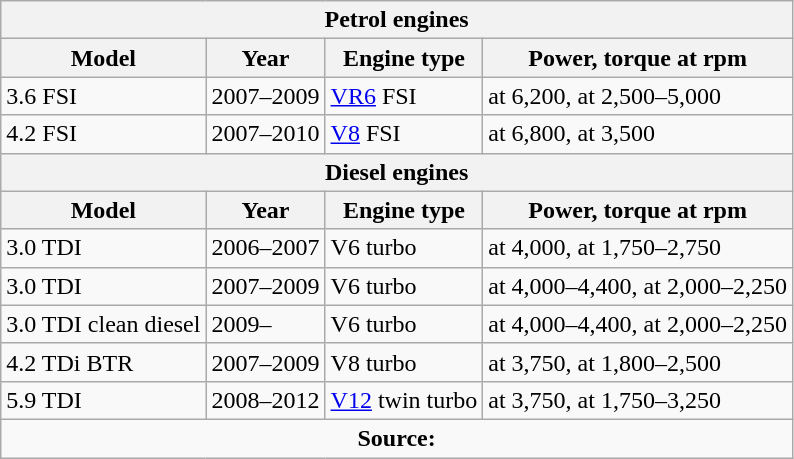<table class="wikitable">
<tr>
<th colspan=4>Petrol engines</th>
</tr>
<tr>
<th>Model</th>
<th>Year</th>
<th>Engine type</th>
<th>Power, torque at rpm</th>
</tr>
<tr>
<td>3.6 FSI</td>
<td>2007–2009</td>
<td> <a href='#'>VR6</a> FSI</td>
<td> at 6,200,  at 2,500–5,000</td>
</tr>
<tr>
<td>4.2 FSI</td>
<td>2007–2010</td>
<td> <a href='#'>V8</a> FSI</td>
<td> at 6,800,  at 3,500</td>
</tr>
<tr>
<th colspan=4>Diesel engines</th>
</tr>
<tr>
<th>Model</th>
<th>Year</th>
<th>Engine type</th>
<th>Power, torque at rpm</th>
</tr>
<tr>
<td>3.0 TDI</td>
<td>2006–2007</td>
<td> V6 turbo</td>
<td> at 4,000,  at 1,750–2,750</td>
</tr>
<tr>
<td>3.0 TDI</td>
<td>2007–2009</td>
<td> V6 turbo</td>
<td> at 4,000–4,400,  at 2,000–2,250</td>
</tr>
<tr>
<td>3.0 TDI clean diesel</td>
<td>2009–</td>
<td> V6 turbo</td>
<td> at 4,000–4,400,  at 2,000–2,250</td>
</tr>
<tr>
<td>4.2 TDi BTR</td>
<td>2007–2009</td>
<td> V8 turbo</td>
<td> at 3,750,  at 1,800–2,500</td>
</tr>
<tr>
<td>5.9 TDI</td>
<td>2008–2012</td>
<td> <a href='#'>V12</a> twin turbo</td>
<td> at 3,750,  at 1,750–3,250</td>
</tr>
<tr>
<td colspan="4" style="text-align: center;"><strong>Source:</strong></td>
</tr>
</table>
